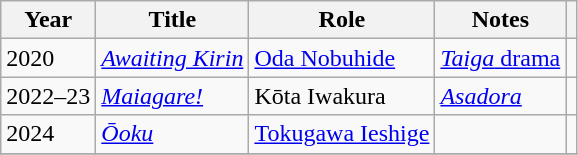<table class="wikitable">
<tr>
<th>Year</th>
<th>Title</th>
<th>Role</th>
<th>Notes</th>
<th></th>
</tr>
<tr>
<td>2020</td>
<td><em><a href='#'>Awaiting Kirin</a></em></td>
<td><a href='#'>Oda Nobuhide</a></td>
<td><a href='#'><em>Taiga</em> drama</a></td>
<td></td>
</tr>
<tr>
<td>2022–23</td>
<td><em><a href='#'>Maiagare!</a></em></td>
<td>Kōta Iwakura</td>
<td><em><a href='#'>Asadora</a></em></td>
<td></td>
</tr>
<tr>
<td>2024</td>
<td><em><a href='#'>Ōoku</a></em></td>
<td><a href='#'>Tokugawa Ieshige</a></td>
<td></td>
<td></td>
</tr>
<tr>
</tr>
</table>
